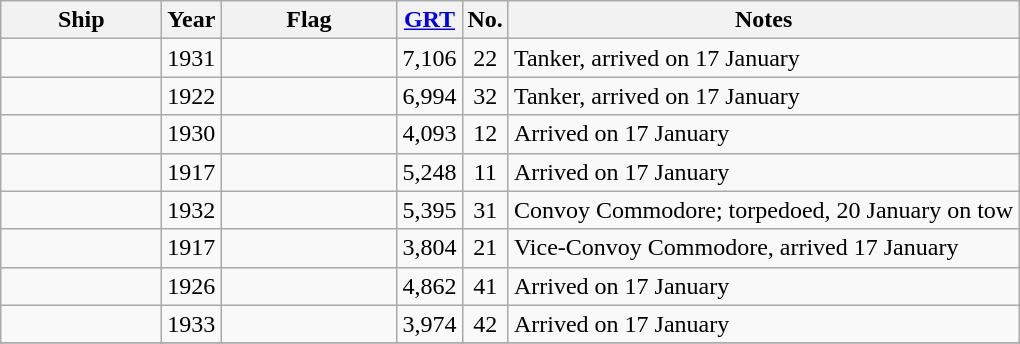<table class="wikitable sortable">
<tr>
<th scope="col" width="100px">Ship</th>
<th scope="col" width="20px">Year</th>
<th scope="col" width="110px">Flag</th>
<th scope="col" width="30px"><a href='#'>GRT</a></th>
<th scope="col" width="20px">No.</th>
<th>Notes</th>
</tr>
<tr>
<td align="left"></td>
<td align="left">1931</td>
<td align="left"></td>
<td align="right">7,106</td>
<td align="center">22</td>
<td align="left">Tanker, arrived on 17 January</td>
</tr>
<tr>
<td align="left"></td>
<td align="left">1922</td>
<td align="left"></td>
<td align="right">6,994</td>
<td align="center">32</td>
<td align="left">Tanker, arrived on 17 January</td>
</tr>
<tr>
<td align="left"></td>
<td align="left">1930</td>
<td align="left"></td>
<td align="right">4,093</td>
<td align="center">12</td>
<td align="left">Arrived on 17 January</td>
</tr>
<tr>
<td align="left"></td>
<td align="left">1917</td>
<td align="left"></td>
<td align="right">5,248</td>
<td align="center">11</td>
<td align="left">Arrived on 17 January</td>
</tr>
<tr>
<td align="left"></td>
<td align="left">1932</td>
<td align="left"></td>
<td align="right">5,395</td>
<td align="center">31</td>
<td align="left">Convoy Commodore; torpedoed, 20 January on tow</td>
</tr>
<tr>
<td align="left"></td>
<td align="left">1917</td>
<td align="left"></td>
<td align="right">3,804</td>
<td align="center">21</td>
<td align="left">Vice-Convoy Commodore, arrived 17 January</td>
</tr>
<tr>
<td align="left"></td>
<td align="left">1926</td>
<td align="left"></td>
<td align="right">4,862</td>
<td align="center">41</td>
<td align="left">Arrived on 17 January</td>
</tr>
<tr>
<td align="left"></td>
<td align="left">1933</td>
<td align="left"></td>
<td align="right">3,974</td>
<td align="center">42</td>
<td align="left">Arrived on 17 January</td>
</tr>
<tr>
</tr>
</table>
